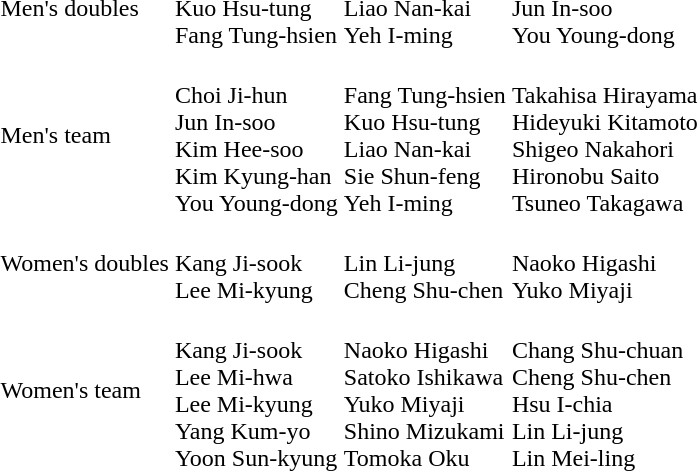<table>
<tr>
<td>Men's doubles<br></td>
<td><br>Kuo Hsu-tung<br>Fang Tung-hsien</td>
<td><br>Liao Nan-kai<br>Yeh I-ming</td>
<td><br>Jun In-soo<br>You Young-dong</td>
</tr>
<tr>
<td>Men's team<br></td>
<td><br>Choi Ji-hun<br>Jun In-soo<br>Kim Hee-soo<br>Kim Kyung-han<br>You Young-dong</td>
<td><br>Fang Tung-hsien<br>Kuo Hsu-tung<br>Liao Nan-kai<br>Sie Shun-feng<br>Yeh I-ming</td>
<td><br>Takahisa Hirayama<br>Hideyuki Kitamoto<br>Shigeo Nakahori<br>Hironobu Saito<br>Tsuneo Takagawa</td>
</tr>
<tr>
<td>Women's doubles<br></td>
<td><br>Kang Ji-sook<br>Lee Mi-kyung</td>
<td><br>Lin Li-jung<br>Cheng Shu-chen</td>
<td><br>Naoko Higashi<br>Yuko Miyaji</td>
</tr>
<tr>
<td>Women's team<br></td>
<td><br>Kang Ji-sook<br>Lee Mi-hwa<br>Lee Mi-kyung<br>Yang Kum-yo<br>Yoon Sun-kyung</td>
<td><br>Naoko Higashi<br>Satoko Ishikawa<br>Yuko Miyaji<br>Shino Mizukami<br>Tomoka Oku</td>
<td><br>Chang Shu-chuan<br>Cheng Shu-chen<br>Hsu I-chia<br>Lin Li-jung<br>Lin Mei-ling</td>
</tr>
</table>
